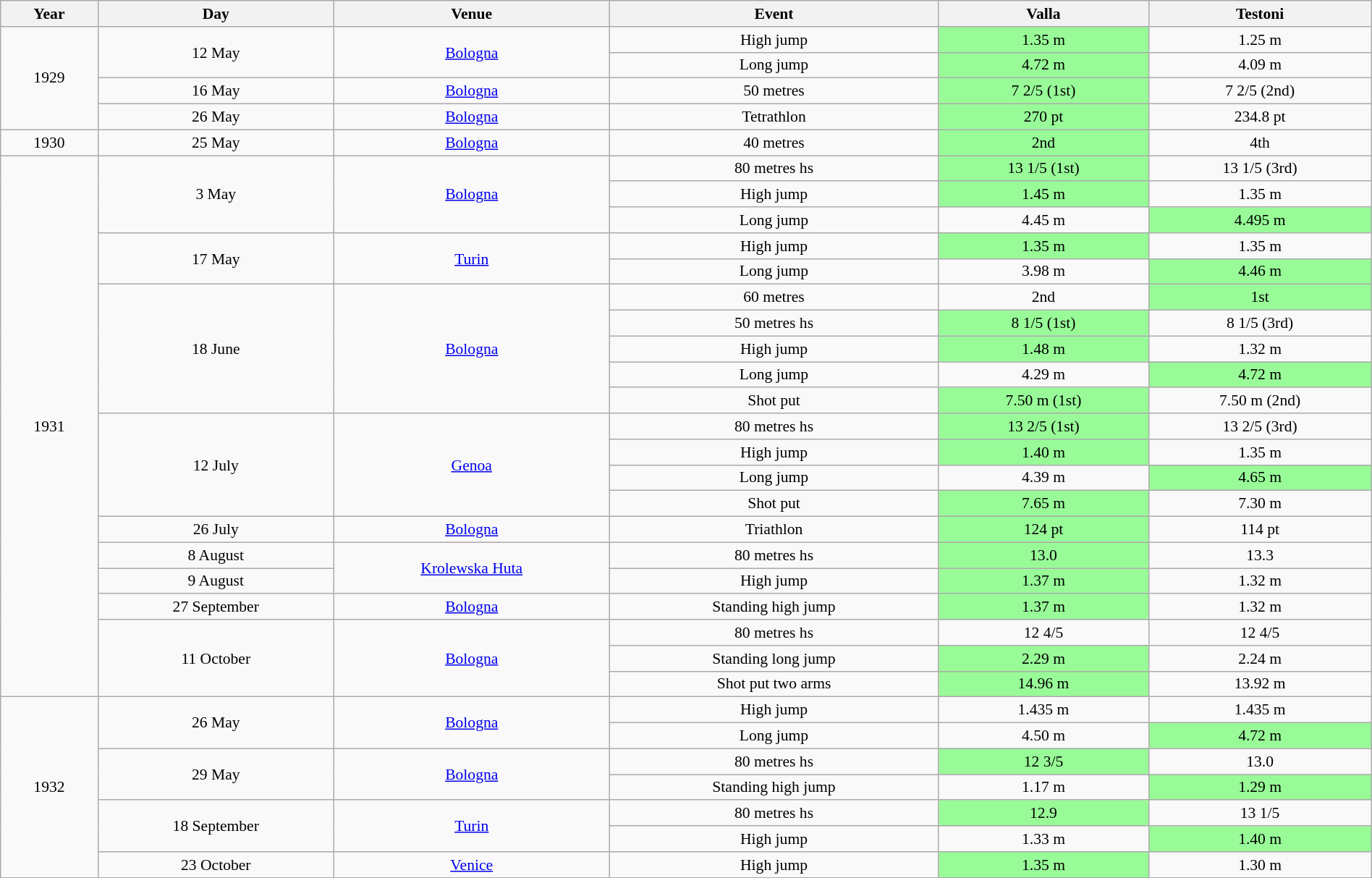<table class="wikitable" width=100% style="font-size:90%; text-align:center;">
<tr>
<th>Year</th>
<th>Day</th>
<th>Venue</th>
<th>Event</th>
<th>Valla</th>
<th>Testoni</th>
</tr>
<tr>
<td rowspan=4>1929</td>
<td rowspan=2>12 May</td>
<td rowspan=2><a href='#'>Bologna</a></td>
<td>High jump</td>
<td bgcolor=palegreen>1.35 m</td>
<td>1.25 m</td>
</tr>
<tr>
<td>Long jump</td>
<td bgcolor=palegreen>4.72 m</td>
<td>4.09 m</td>
</tr>
<tr>
<td rowspan=1>16 May</td>
<td rowspan=1><a href='#'>Bologna</a></td>
<td>50 metres</td>
<td bgcolor=palegreen>7 2/5 (1st)</td>
<td>7 2/5 (2nd)</td>
</tr>
<tr>
<td>26 May</td>
<td><a href='#'>Bologna</a></td>
<td>Tetrathlon</td>
<td bgcolor=palegreen>270 pt</td>
<td>234.8 pt</td>
</tr>
<tr>
<td>1930</td>
<td>25 May</td>
<td><a href='#'>Bologna</a></td>
<td>40 metres</td>
<td bgcolor=palegreen>2nd</td>
<td>4th</td>
</tr>
<tr>
<td rowspan=21>1931</td>
<td rowspan=3>3 May</td>
<td rowspan=3><a href='#'>Bologna</a></td>
<td>80 metres hs</td>
<td bgcolor=palegreen>13 1/5 (1st)</td>
<td>13 1/5 (3rd)</td>
</tr>
<tr>
<td>High jump</td>
<td bgcolor=palegreen>1.45 m</td>
<td>1.35 m</td>
</tr>
<tr>
<td>Long jump</td>
<td>4.45 m</td>
<td bgcolor=palegreen>4.495 m</td>
</tr>
<tr>
<td rowspan=2>17 May</td>
<td rowspan=2><a href='#'>Turin</a></td>
<td>High jump</td>
<td bgcolor=palegreen>1.35 m</td>
<td>1.35 m</td>
</tr>
<tr>
<td>Long jump</td>
<td>3.98 m</td>
<td bgcolor=palegreen>4.46 m</td>
</tr>
<tr>
<td rowspan=5>18 June</td>
<td rowspan=5><a href='#'>Bologna</a></td>
<td>60 metres</td>
<td>2nd</td>
<td bgcolor=palegreen>1st</td>
</tr>
<tr>
<td>50 metres hs</td>
<td bgcolor=palegreen>8 1/5 (1st)</td>
<td>8 1/5 (3rd)</td>
</tr>
<tr>
<td>High jump</td>
<td bgcolor=palegreen>1.48 m</td>
<td>1.32 m</td>
</tr>
<tr>
<td>Long jump</td>
<td>4.29 m</td>
<td bgcolor=palegreen>4.72 m</td>
</tr>
<tr>
<td>Shot put</td>
<td bgcolor=palegreen>7.50 m (1st)</td>
<td>7.50 m (2nd)</td>
</tr>
<tr>
<td rowspan=4>12 July</td>
<td rowspan=4><a href='#'>Genoa</a></td>
<td>80 metres hs</td>
<td bgcolor=palegreen>13 2/5 (1st)</td>
<td>13 2/5 (3rd)</td>
</tr>
<tr>
<td>High jump</td>
<td bgcolor=palegreen>1.40 m</td>
<td>1.35 m</td>
</tr>
<tr>
<td>Long jump</td>
<td>4.39 m</td>
<td bgcolor=palegreen>4.65 m</td>
</tr>
<tr>
<td>Shot put</td>
<td bgcolor=palegreen>7.65 m</td>
<td>7.30 m</td>
</tr>
<tr>
<td rowspan=1>26 July</td>
<td rowspan=1><a href='#'>Bologna</a></td>
<td>Triathlon</td>
<td bgcolor=palegreen>124 pt</td>
<td>114 pt</td>
</tr>
<tr>
<td rowspan=1>8 August</td>
<td rowspan=2><a href='#'>Krolewska Huta</a></td>
<td>80 metres hs</td>
<td bgcolor=palegreen>13.0</td>
<td>13.3</td>
</tr>
<tr>
<td rowspan=1>9 August</td>
<td>High jump</td>
<td bgcolor=palegreen>1.37 m</td>
<td>1.32 m</td>
</tr>
<tr>
<td rowspan=1>27 September</td>
<td rowspan=1><a href='#'>Bologna</a></td>
<td>Standing high jump</td>
<td bgcolor=palegreen>1.37 m</td>
<td>1.32 m</td>
</tr>
<tr>
<td rowspan=3>11 October</td>
<td rowspan=3><a href='#'>Bologna</a></td>
<td>80 metres hs</td>
<td>12 4/5</td>
<td>12 4/5</td>
</tr>
<tr>
<td>Standing long jump</td>
<td bgcolor=palegreen>2.29 m</td>
<td>2.24 m</td>
</tr>
<tr>
<td>Shot put two arms</td>
<td bgcolor=palegreen>14.96 m</td>
<td>13.92 m</td>
</tr>
<tr>
<td rowspan=7>1932</td>
<td rowspan=2>26 May</td>
<td rowspan=2><a href='#'>Bologna</a></td>
<td>High jump</td>
<td>1.435 m</td>
<td>1.435 m</td>
</tr>
<tr>
<td>Long jump</td>
<td>4.50 m</td>
<td bgcolor=palegreen>4.72 m</td>
</tr>
<tr>
<td rowspan=2>29 May</td>
<td rowspan=2><a href='#'>Bologna</a></td>
<td>80 metres hs</td>
<td bgcolor=palegreen>12 3/5</td>
<td>13.0</td>
</tr>
<tr>
<td>Standing high jump</td>
<td>1.17 m</td>
<td bgcolor=palegreen>1.29 m</td>
</tr>
<tr>
<td rowspan=2>18 September</td>
<td rowspan=2><a href='#'>Turin</a></td>
<td>80 metres hs</td>
<td bgcolor=palegreen>12.9</td>
<td>13 1/5</td>
</tr>
<tr>
<td>High jump</td>
<td>1.33 m</td>
<td bgcolor=palegreen>1.40 m</td>
</tr>
<tr>
<td rowspan=1>23 October</td>
<td rowspan=1><a href='#'>Venice</a></td>
<td>High jump</td>
<td bgcolor=palegreen>1.35 m</td>
<td>1.30 m</td>
</tr>
</table>
